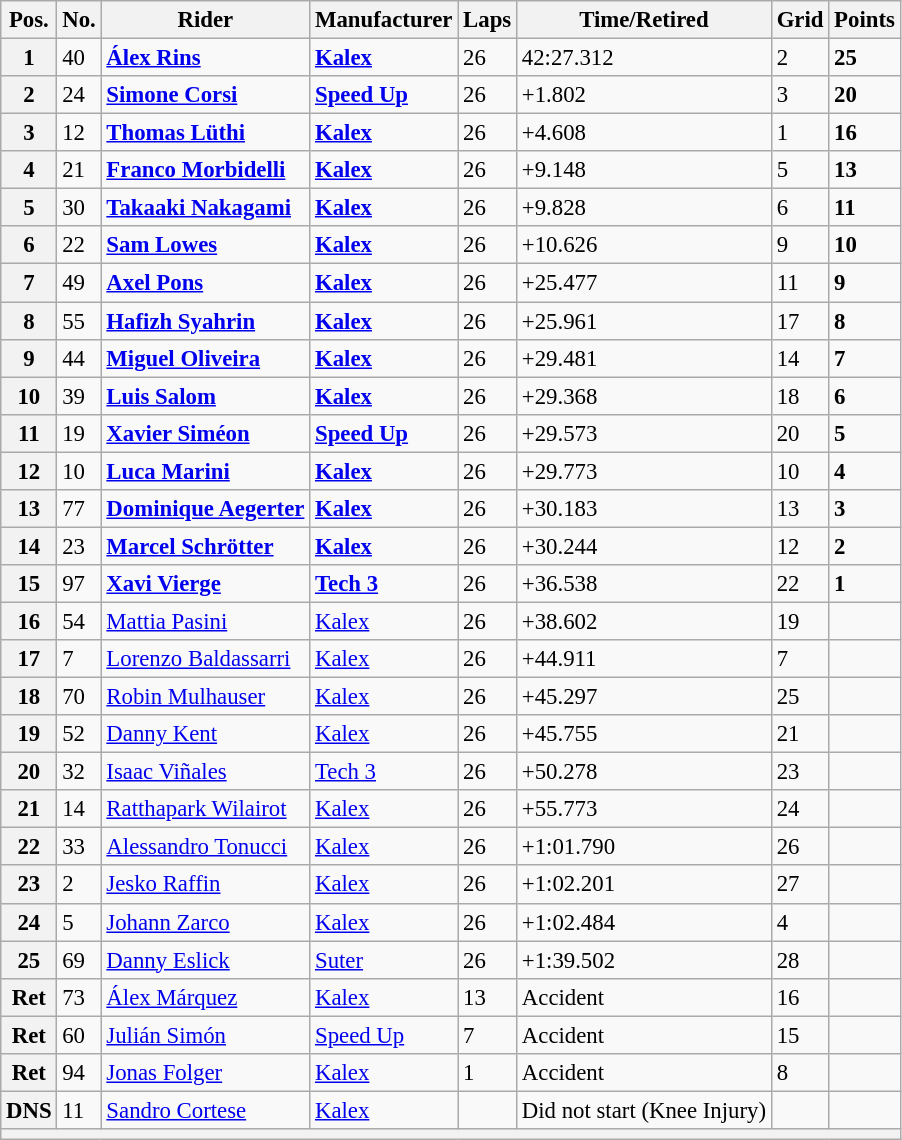<table class="wikitable" style="font-size: 95%;">
<tr>
<th>Pos.</th>
<th>No.</th>
<th>Rider</th>
<th>Manufacturer</th>
<th>Laps</th>
<th>Time/Retired</th>
<th>Grid</th>
<th>Points</th>
</tr>
<tr>
<th>1</th>
<td>40</td>
<td> <strong><a href='#'>Álex Rins</a></strong></td>
<td><strong><a href='#'>Kalex</a></strong></td>
<td>26</td>
<td>42:27.312</td>
<td>2</td>
<td><strong>25</strong></td>
</tr>
<tr>
<th>2</th>
<td>24</td>
<td> <strong><a href='#'>Simone Corsi</a></strong></td>
<td><strong><a href='#'>Speed Up</a></strong></td>
<td>26</td>
<td>+1.802</td>
<td>3</td>
<td><strong>20</strong></td>
</tr>
<tr>
<th>3</th>
<td>12</td>
<td> <strong><a href='#'>Thomas Lüthi</a></strong></td>
<td><strong><a href='#'>Kalex</a></strong></td>
<td>26</td>
<td>+4.608</td>
<td>1</td>
<td><strong>16</strong></td>
</tr>
<tr>
<th>4</th>
<td>21</td>
<td> <strong><a href='#'>Franco Morbidelli</a></strong></td>
<td><strong><a href='#'>Kalex</a></strong></td>
<td>26</td>
<td>+9.148</td>
<td>5</td>
<td><strong>13</strong></td>
</tr>
<tr>
<th>5</th>
<td>30</td>
<td> <strong><a href='#'>Takaaki Nakagami</a></strong></td>
<td><strong><a href='#'>Kalex</a></strong></td>
<td>26</td>
<td>+9.828</td>
<td>6</td>
<td><strong>11</strong></td>
</tr>
<tr>
<th>6</th>
<td>22</td>
<td> <strong><a href='#'>Sam Lowes</a></strong></td>
<td><strong><a href='#'>Kalex</a></strong></td>
<td>26</td>
<td>+10.626</td>
<td>9</td>
<td><strong>10</strong></td>
</tr>
<tr>
<th>7</th>
<td>49</td>
<td> <strong><a href='#'>Axel Pons</a></strong></td>
<td><strong><a href='#'>Kalex</a></strong></td>
<td>26</td>
<td>+25.477</td>
<td>11</td>
<td><strong>9</strong></td>
</tr>
<tr>
<th>8</th>
<td>55</td>
<td> <strong><a href='#'>Hafizh Syahrin</a></strong></td>
<td><strong><a href='#'>Kalex</a></strong></td>
<td>26</td>
<td>+25.961</td>
<td>17</td>
<td><strong>8</strong></td>
</tr>
<tr>
<th>9</th>
<td>44</td>
<td> <strong><a href='#'>Miguel Oliveira</a></strong></td>
<td><strong><a href='#'>Kalex</a></strong></td>
<td>26</td>
<td>+29.481</td>
<td>14</td>
<td><strong>7</strong></td>
</tr>
<tr>
<th>10</th>
<td>39</td>
<td> <strong><a href='#'>Luis Salom</a></strong></td>
<td><strong><a href='#'>Kalex</a></strong></td>
<td>26</td>
<td>+29.368</td>
<td>18</td>
<td><strong>6</strong></td>
</tr>
<tr>
<th>11</th>
<td>19</td>
<td> <strong><a href='#'>Xavier Siméon</a></strong></td>
<td><strong><a href='#'>Speed Up</a></strong></td>
<td>26</td>
<td>+29.573</td>
<td>20</td>
<td><strong>5</strong></td>
</tr>
<tr>
<th>12</th>
<td>10</td>
<td> <strong><a href='#'>Luca Marini</a></strong></td>
<td><strong><a href='#'>Kalex</a></strong></td>
<td>26</td>
<td>+29.773</td>
<td>10</td>
<td><strong>4</strong></td>
</tr>
<tr>
<th>13</th>
<td>77</td>
<td> <strong><a href='#'>Dominique Aegerter</a></strong></td>
<td><strong><a href='#'>Kalex</a></strong></td>
<td>26</td>
<td>+30.183</td>
<td>13</td>
<td><strong>3</strong></td>
</tr>
<tr>
<th>14</th>
<td>23</td>
<td> <strong><a href='#'>Marcel Schrötter</a></strong></td>
<td><strong><a href='#'>Kalex</a></strong></td>
<td>26</td>
<td>+30.244</td>
<td>12</td>
<td><strong>2</strong></td>
</tr>
<tr>
<th>15</th>
<td>97</td>
<td> <strong><a href='#'>Xavi Vierge</a></strong></td>
<td><strong><a href='#'>Tech 3</a></strong></td>
<td>26</td>
<td>+36.538</td>
<td>22</td>
<td><strong>1</strong></td>
</tr>
<tr>
<th>16</th>
<td>54</td>
<td> <a href='#'>Mattia Pasini</a></td>
<td><a href='#'>Kalex</a></td>
<td>26</td>
<td>+38.602</td>
<td>19</td>
<td></td>
</tr>
<tr>
<th>17</th>
<td>7</td>
<td> <a href='#'>Lorenzo Baldassarri</a></td>
<td><a href='#'>Kalex</a></td>
<td>26</td>
<td>+44.911</td>
<td>7</td>
<td></td>
</tr>
<tr>
<th>18</th>
<td>70</td>
<td> <a href='#'>Robin Mulhauser</a></td>
<td><a href='#'>Kalex</a></td>
<td>26</td>
<td>+45.297</td>
<td>25</td>
<td></td>
</tr>
<tr>
<th>19</th>
<td>52</td>
<td> <a href='#'>Danny Kent</a></td>
<td><a href='#'>Kalex</a></td>
<td>26</td>
<td>+45.755</td>
<td>21</td>
<td></td>
</tr>
<tr>
<th>20</th>
<td>32</td>
<td> <a href='#'>Isaac Viñales</a></td>
<td><a href='#'>Tech 3</a></td>
<td>26</td>
<td>+50.278</td>
<td>23</td>
<td></td>
</tr>
<tr>
<th>21</th>
<td>14</td>
<td> <a href='#'>Ratthapark Wilairot</a></td>
<td><a href='#'>Kalex</a></td>
<td>26</td>
<td>+55.773</td>
<td>24</td>
<td></td>
</tr>
<tr>
<th>22</th>
<td>33</td>
<td> <a href='#'>Alessandro Tonucci</a></td>
<td><a href='#'>Kalex</a></td>
<td>26</td>
<td>+1:01.790</td>
<td>26</td>
<td></td>
</tr>
<tr>
<th>23</th>
<td>2</td>
<td> <a href='#'>Jesko Raffin</a></td>
<td><a href='#'>Kalex</a></td>
<td>26</td>
<td>+1:02.201</td>
<td>27</td>
<td></td>
</tr>
<tr>
<th>24</th>
<td>5</td>
<td> <a href='#'>Johann Zarco</a></td>
<td><a href='#'>Kalex</a></td>
<td>26</td>
<td>+1:02.484</td>
<td>4</td>
<td></td>
</tr>
<tr>
<th>25</th>
<td>69</td>
<td> <a href='#'>Danny Eslick</a></td>
<td><a href='#'>Suter</a></td>
<td>26</td>
<td>+1:39.502</td>
<td>28</td>
<td></td>
</tr>
<tr>
<th>Ret</th>
<td>73</td>
<td> <a href='#'>Álex Márquez</a></td>
<td><a href='#'>Kalex</a></td>
<td>13</td>
<td>Accident</td>
<td>16</td>
<td></td>
</tr>
<tr>
<th>Ret</th>
<td>60</td>
<td> <a href='#'>Julián Simón</a></td>
<td><a href='#'>Speed Up</a></td>
<td>7</td>
<td>Accident</td>
<td>15</td>
<td></td>
</tr>
<tr>
<th>Ret</th>
<td>94</td>
<td> <a href='#'>Jonas Folger</a></td>
<td><a href='#'>Kalex</a></td>
<td>1</td>
<td>Accident</td>
<td>8</td>
<td></td>
</tr>
<tr>
<th>DNS</th>
<td>11</td>
<td> <a href='#'>Sandro Cortese</a></td>
<td><a href='#'>Kalex</a></td>
<td></td>
<td>Did not start (Knee Injury)</td>
<td></td>
<td></td>
</tr>
<tr>
<th colspan=8></th>
</tr>
</table>
